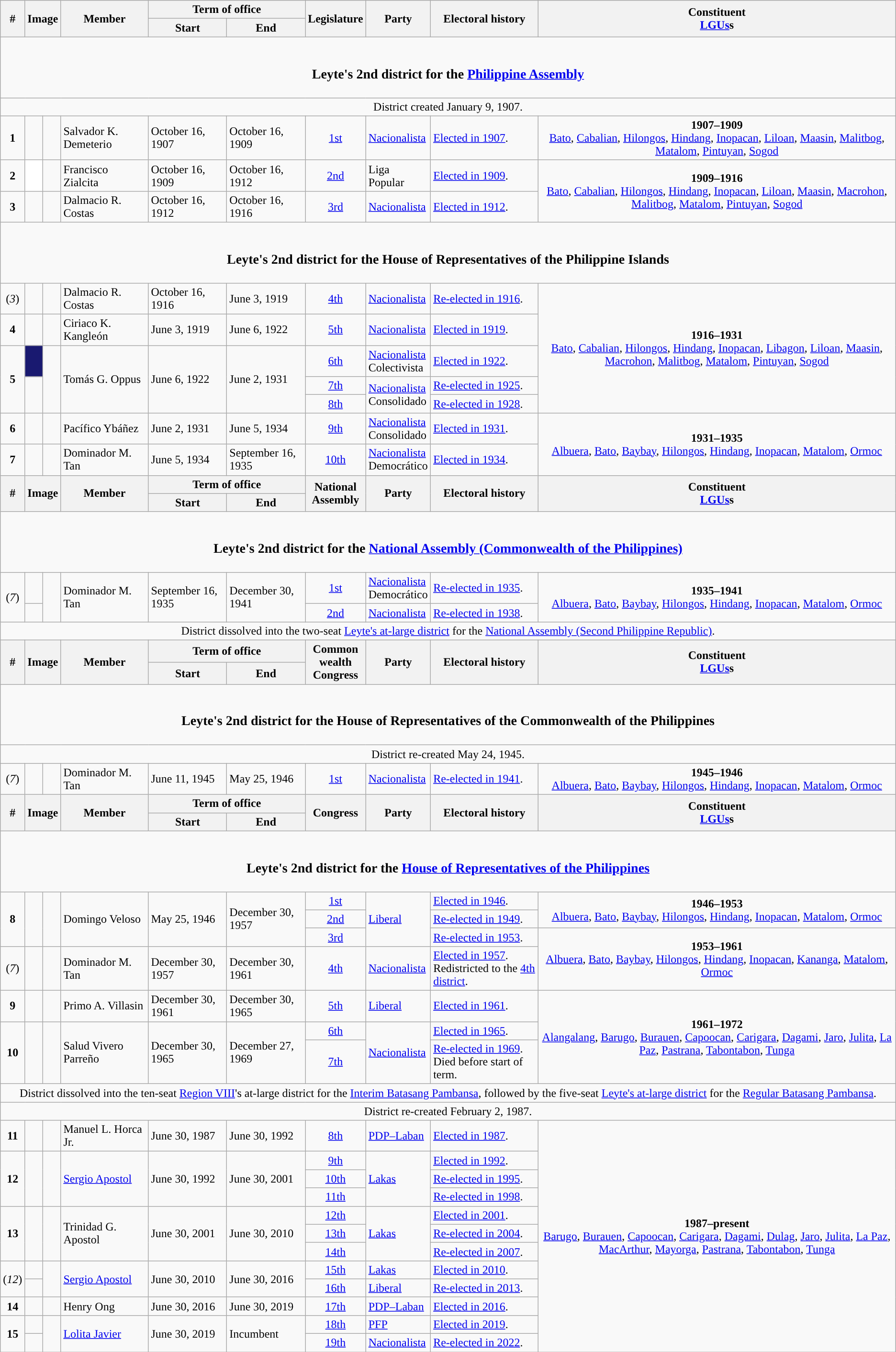<table class=wikitable>
<tr>
<th rowspan="2">#</th>
<th rowspan="2" colspan=2>Image</th>
<th rowspan="2">Member</th>
<th colspan=2>Term of office</th>
<th rowspan="2">Legislature</th>
<th rowspan="2">Party</th>
<th rowspan="2">Electoral history</th>
<th rowspan="2">Constituent<br><a href='#'>LGUs</a>s</th>
</tr>
<tr>
<th>Start</th>
<th>End</th>
</tr>
<tr>
<td colspan="10" style="text-align:center;"><br><h3>Leyte's 2nd district for the <a href='#'>Philippine Assembly</a></h3></td>
</tr>
<tr>
<td colspan="10" style="text-align:center;">District created January 9, 1907.</td>
</tr>
<tr>
<td style="text-align:center;"><strong>1</strong></td>
<td style="color:inherit;background:"></td>
<td></td>
<td>Salvador K. Demeterio</td>
<td>October 16, 1907</td>
<td>October 16, 1909</td>
<td style="text-align:center;"><a href='#'>1st</a></td>
<td><a href='#'>Nacionalista</a></td>
<td><a href='#'>Elected in 1907</a>.</td>
<td style="text-align:center;"><strong>1907–1909</strong><br><a href='#'>Bato</a>, <a href='#'>Cabalian</a>, <a href='#'>Hilongos</a>, <a href='#'>Hindang</a>, <a href='#'>Inopacan</a>, <a href='#'>Liloan</a>, <a href='#'>Maasin</a>, <a href='#'>Malitbog</a>, <a href='#'>Matalom</a>, <a href='#'>Pintuyan</a>, <a href='#'>Sogod</a></td>
</tr>
<tr>
<td style="text-align:center;"><strong>2</strong></td>
<td style="background-color:#FFFFFF"></td>
<td></td>
<td>Francisco Zialcita</td>
<td>October 16, 1909</td>
<td>October 16, 1912</td>
<td style="text-align:center;"><a href='#'>2nd</a></td>
<td>Liga Popular</td>
<td><a href='#'>Elected in 1909</a>.</td>
<td rowspan="2" style="text-align:center;"><strong>1909–1916</strong><br><a href='#'>Bato</a>, <a href='#'>Cabalian</a>, <a href='#'>Hilongos</a>, <a href='#'>Hindang</a>, <a href='#'>Inopacan</a>, <a href='#'>Liloan</a>, <a href='#'>Maasin</a>, <a href='#'>Macrohon</a>, <a href='#'>Malitbog</a>, <a href='#'>Matalom</a>, <a href='#'>Pintuyan</a>, <a href='#'>Sogod</a></td>
</tr>
<tr>
<td style="text-align:center;"><strong>3</strong></td>
<td style="color:inherit;background:"></td>
<td></td>
<td>Dalmacio R. Costas</td>
<td>October 16, 1912</td>
<td>October 16, 1916</td>
<td style="text-align:center;"><a href='#'>3rd</a></td>
<td><a href='#'>Nacionalista</a></td>
<td><a href='#'>Elected in 1912</a>.</td>
</tr>
<tr>
<td colspan="10" style="text-align:center;"><br><h3>Leyte's 2nd district for the House of Representatives of the Philippine Islands</h3></td>
</tr>
<tr>
<td style="text-align:center;">(<em>3</em>)</td>
<td style="color:inherit;background:"></td>
<td></td>
<td>Dalmacio R. Costas</td>
<td>October 16, 1916</td>
<td>June 3, 1919</td>
<td style="text-align:center;"><a href='#'>4th</a></td>
<td><a href='#'>Nacionalista</a></td>
<td><a href='#'>Re-elected in 1916</a>.</td>
<td rowspan="5" style="text-align:center;"><strong>1916–1931</strong><br><a href='#'>Bato</a>, <a href='#'>Cabalian</a>, <a href='#'>Hilongos</a>, <a href='#'>Hindang</a>, <a href='#'>Inopacan</a>, <a href='#'>Libagon</a>, <a href='#'>Liloan</a>, <a href='#'>Maasin</a>, <a href='#'>Macrohon</a>, <a href='#'>Malitbog</a>, <a href='#'>Matalom</a>, <a href='#'>Pintuyan</a>, <a href='#'>Sogod</a></td>
</tr>
<tr>
<td style="text-align:center;"><strong>4</strong></td>
<td style="color:inherit;background:"></td>
<td></td>
<td>Ciriaco K. Kangleón</td>
<td>June 3, 1919</td>
<td>June 6, 1922</td>
<td style="text-align:center;"><a href='#'>5th</a></td>
<td><a href='#'>Nacionalista</a></td>
<td><a href='#'>Elected in 1919</a>.</td>
</tr>
<tr>
<td rowspan="3" style="text-align:center;"><strong>5</strong></td>
<td style="background-color:#191970"></td>
<td rowspan="3"></td>
<td rowspan="3">Tomás G. Oppus</td>
<td rowspan="3">June 6, 1922</td>
<td rowspan="3">June 2, 1931</td>
<td style="text-align:center;"><a href='#'>6th</a></td>
<td><a href='#'>Nacionalista</a><br>Colectivista</td>
<td><a href='#'>Elected in 1922</a>.</td>
</tr>
<tr>
<td rowspan="2" style="color:inherit;background:"></td>
<td style="text-align:center;"><a href='#'>7th</a></td>
<td rowspan="2"><a href='#'>Nacionalista</a><br>Consolidado</td>
<td><a href='#'>Re-elected in 1925</a>.</td>
</tr>
<tr>
<td style="text-align:center;"><a href='#'>8th</a></td>
<td><a href='#'>Re-elected in 1928</a>.</td>
</tr>
<tr>
<td style="text-align:center;"><strong>6</strong></td>
<td style="color:inherit;background:"></td>
<td></td>
<td>Pacífico Ybáñez</td>
<td>June 2, 1931</td>
<td>June 5, 1934</td>
<td style="text-align:center;"><a href='#'>9th</a></td>
<td><a href='#'>Nacionalista</a><br>Consolidado</td>
<td><a href='#'>Elected in 1931</a>.</td>
<td rowspan="2" style="text-align:center;"><strong>1931–1935</strong><br><a href='#'>Albuera</a>, <a href='#'>Bato</a>, <a href='#'>Baybay</a>, <a href='#'>Hilongos</a>, <a href='#'>Hindang</a>, <a href='#'>Inopacan</a>, <a href='#'>Matalom</a>, <a href='#'>Ormoc</a></td>
</tr>
<tr>
<td style="text-align:center;"><strong>7</strong></td>
<td style="color:inherit;background:"></td>
<td></td>
<td>Dominador M. Tan</td>
<td>June 5, 1934</td>
<td>September 16, 1935</td>
<td style="text-align:center;"><a href='#'>10th</a></td>
<td><a href='#'>Nacionalista</a><br>Democrático</td>
<td><a href='#'>Elected in 1934</a>.</td>
</tr>
<tr>
<th rowspan="2">#</th>
<th rowspan="2" colspan=2>Image</th>
<th rowspan="2">Member</th>
<th colspan=2>Term of office</th>
<th rowspan="2">National<br>Assembly</th>
<th rowspan="2">Party</th>
<th rowspan="2">Electoral history</th>
<th rowspan="2">Constituent<br><a href='#'>LGUs</a>s</th>
</tr>
<tr>
<th>Start</th>
<th>End</th>
</tr>
<tr>
<td colspan="10" style="text-align:center;"><br><h3>Leyte's 2nd district for the <a href='#'>National Assembly (Commonwealth of the Philippines)</a></h3></td>
</tr>
<tr>
<td rowspan="2" style="text-align:center;">(<em>7</em>)</td>
<td style="color:inherit;background:"></td>
<td rowspan="2"></td>
<td rowspan="2">Dominador M. Tan</td>
<td rowspan="2">September 16, 1935</td>
<td rowspan="2">December 30, 1941</td>
<td style="text-align:center;"><a href='#'>1st</a></td>
<td><a href='#'>Nacionalista</a><br>Democrático</td>
<td><a href='#'>Re-elected in 1935</a>.</td>
<td rowspan="2" style="text-align:center;"><strong>1935–1941</strong><br><a href='#'>Albuera</a>, <a href='#'>Bato</a>, <a href='#'>Baybay</a>, <a href='#'>Hilongos</a>, <a href='#'>Hindang</a>, <a href='#'>Inopacan</a>, <a href='#'>Matalom</a>, <a href='#'>Ormoc</a></td>
</tr>
<tr>
<td style="color:inherit;background:"></td>
<td style="text-align:center;"><a href='#'>2nd</a></td>
<td><a href='#'>Nacionalista</a></td>
<td><a href='#'>Re-elected in 1938</a>.</td>
</tr>
<tr>
<td colspan="10" style="text-align:center;">District dissolved into the two-seat <a href='#'>Leyte's at-large district</a> for the <a href='#'>National Assembly (Second Philippine Republic)</a>.</td>
</tr>
<tr>
<th rowspan="2">#</th>
<th rowspan="2" colspan=2>Image</th>
<th rowspan="2">Member</th>
<th colspan=2>Term of office</th>
<th rowspan="2">Common<br>wealth<br>Congress</th>
<th rowspan="2">Party</th>
<th rowspan="2">Electoral history</th>
<th rowspan="2">Constituent<br><a href='#'>LGUs</a>s</th>
</tr>
<tr>
<th>Start</th>
<th>End</th>
</tr>
<tr>
<td colspan="10" style="text-align:center;"><br><h3>Leyte's 2nd district for the House of Representatives of the Commonwealth of the Philippines</h3></td>
</tr>
<tr>
<td colspan="10" style="text-align:center;">District re-created May 24, 1945.</td>
</tr>
<tr>
<td style="text-align:center;">(<em>7</em>)</td>
<td style="color:inherit;background:"></td>
<td></td>
<td>Dominador M. Tan</td>
<td>June 11, 1945</td>
<td>May 25, 1946</td>
<td style="text-align:center;"><a href='#'>1st</a></td>
<td><a href='#'>Nacionalista</a></td>
<td><a href='#'>Re-elected in 1941</a>.</td>
<td style="text-align:center;"><strong>1945–1946</strong><br><a href='#'>Albuera</a>, <a href='#'>Bato</a>, <a href='#'>Baybay</a>, <a href='#'>Hilongos</a>, <a href='#'>Hindang</a>, <a href='#'>Inopacan</a>, <a href='#'>Matalom</a>, <a href='#'>Ormoc</a></td>
</tr>
<tr>
<th rowspan="2">#</th>
<th rowspan="2" colspan=2>Image</th>
<th rowspan="2">Member</th>
<th colspan=2>Term of office</th>
<th rowspan="2">Congress</th>
<th rowspan="2">Party</th>
<th rowspan="2">Electoral history</th>
<th rowspan="2">Constituent<br><a href='#'>LGUs</a>s</th>
</tr>
<tr>
<th>Start</th>
<th>End</th>
</tr>
<tr>
<td colspan="10" style="text-align:center;"><br><h3>Leyte's 2nd district for the <a href='#'>House of Representatives of the Philippines</a></h3></td>
</tr>
<tr>
<td rowspan="3" style="text-align:center;"><strong>8</strong></td>
<td rowspan="3" style="color:inherit;background:"></td>
<td rowspan="3"></td>
<td rowspan="3">Domingo Veloso</td>
<td rowspan="3">May 25, 1946</td>
<td rowspan="3">December 30, 1957</td>
<td style="text-align:center;"><a href='#'>1st</a></td>
<td rowspan="3"><a href='#'>Liberal</a></td>
<td><a href='#'>Elected in 1946</a>.</td>
<td rowspan="2" style="text-align:center;"><strong>1946–1953</strong><br><a href='#'>Albuera</a>, <a href='#'>Bato</a>, <a href='#'>Baybay</a>, <a href='#'>Hilongos</a>, <a href='#'>Hindang</a>, <a href='#'>Inopacan</a>, <a href='#'>Matalom</a>, <a href='#'>Ormoc</a></td>
</tr>
<tr>
<td style="text-align:center;"><a href='#'>2nd</a></td>
<td><a href='#'>Re-elected in 1949</a>.</td>
</tr>
<tr>
<td style="text-align:center;"><a href='#'>3rd</a></td>
<td><a href='#'>Re-elected in 1953</a>.</td>
<td rowspan="2" style="text-align:center;"><strong>1953–1961</strong><br><a href='#'>Albuera</a>, <a href='#'>Bato</a>, <a href='#'>Baybay</a>, <a href='#'>Hilongos</a>, <a href='#'>Hindang</a>, <a href='#'>Inopacan</a>, <a href='#'>Kananga</a>, <a href='#'>Matalom</a>, <a href='#'>Ormoc</a></td>
</tr>
<tr>
<td style="text-align:center;">(<em>7</em>)</td>
<td style="color:inherit;background:"></td>
<td></td>
<td>Dominador M. Tan</td>
<td>December 30, 1957</td>
<td>December 30, 1961</td>
<td style="text-align:center;"><a href='#'>4th</a></td>
<td><a href='#'>Nacionalista</a></td>
<td><a href='#'>Elected in 1957</a>.<br>Redistricted to the <a href='#'>4th district</a>.</td>
</tr>
<tr>
<td style="text-align:center;"><strong>9</strong></td>
<td style="color:inherit;background:"></td>
<td></td>
<td>Primo A. Villasin</td>
<td>December 30, 1961</td>
<td>December 30, 1965</td>
<td style="text-align:center;"><a href='#'>5th</a></td>
<td><a href='#'>Liberal</a></td>
<td><a href='#'>Elected in 1961</a>.</td>
<td rowspan="3" style="text-align:center;"><strong>1961–1972</strong><br><a href='#'>Alangalang</a>, <a href='#'>Barugo</a>, <a href='#'>Burauen</a>, <a href='#'>Capoocan</a>, <a href='#'>Carigara</a>, <a href='#'>Dagami</a>, <a href='#'>Jaro</a>, <a href='#'>Julita</a>, <a href='#'>La Paz</a>, <a href='#'>Pastrana</a>, <a href='#'>Tabontabon</a>, <a href='#'>Tunga</a></td>
</tr>
<tr>
<td rowspan="2" style="text-align:center;"><strong>10</strong></td>
<td rowspan="2" style="color:inherit;background:"></td>
<td rowspan="2"></td>
<td rowspan="2">Salud Vivero Parreño</td>
<td rowspan="2">December 30, 1965</td>
<td rowspan="2">December 27, 1969</td>
<td style="text-align:center;"><a href='#'>6th</a></td>
<td rowspan="2"><a href='#'>Nacionalista</a></td>
<td><a href='#'>Elected in 1965</a>.</td>
</tr>
<tr>
<td style="text-align:center;"><a href='#'>7th</a></td>
<td><a href='#'>Re-elected in 1969</a>.<br>Died before start of term.</td>
</tr>
<tr>
<td colspan="10" style="text-align:center;">District dissolved into the ten-seat <a href='#'>Region VIII</a>'s at-large district for the <a href='#'>Interim Batasang Pambansa</a>, followed by the five-seat <a href='#'>Leyte's at-large district</a> for the <a href='#'>Regular Batasang Pambansa</a>.</td>
</tr>
<tr>
<td colspan="10" style="text-align:center;">District re-created February 2, 1987.</td>
</tr>
<tr>
<td style="text-align:center;"><strong>11</strong></td>
<td style="color:inherit;background:"></td>
<td></td>
<td>Manuel L. Horca Jr.</td>
<td>June 30, 1987</td>
<td>June 30, 1992</td>
<td style="text-align:center;"><a href='#'>8th</a></td>
<td><a href='#'>PDP–Laban</a></td>
<td><a href='#'>Elected in 1987</a>.</td>
<td rowspan="12" style="text-align:center;"><strong>1987–present</strong><br><a href='#'>Barugo</a>, <a href='#'>Burauen</a>, <a href='#'>Capoocan</a>, <a href='#'>Carigara</a>, <a href='#'>Dagami</a>, <a href='#'>Dulag</a>, <a href='#'>Jaro</a>, <a href='#'>Julita</a>, <a href='#'>La Paz</a>, <a href='#'>MacArthur</a>, <a href='#'>Mayorga</a>, <a href='#'>Pastrana</a>, <a href='#'>Tabontabon</a>, <a href='#'>Tunga</a></td>
</tr>
<tr>
<td rowspan="3" style="text-align:center;"><strong>12</strong></td>
<td rowspan="3" style="color:inherit;background:"></td>
<td rowspan="3"></td>
<td rowspan="3"><a href='#'>Sergio Apostol</a></td>
<td rowspan="3">June 30, 1992</td>
<td rowspan="3">June 30, 2001</td>
<td style="text-align:center;"><a href='#'>9th</a></td>
<td rowspan="3"><a href='#'>Lakas</a></td>
<td><a href='#'>Elected in 1992</a>.</td>
</tr>
<tr>
<td style="text-align:center;"><a href='#'>10th</a></td>
<td><a href='#'>Re-elected in 1995</a>.</td>
</tr>
<tr>
<td style="text-align:center;"><a href='#'>11th</a></td>
<td><a href='#'>Re-elected in 1998</a>.</td>
</tr>
<tr>
<td rowspan="3" style="text-align:center;"><strong>13</strong></td>
<td rowspan="3" style="color:inherit;background:"></td>
<td rowspan="3"></td>
<td rowspan="3">Trinidad G. Apostol</td>
<td rowspan="3">June 30, 2001</td>
<td rowspan="3">June 30, 2010</td>
<td style="text-align:center;"><a href='#'>12th</a></td>
<td rowspan="3"><a href='#'>Lakas</a></td>
<td><a href='#'>Elected in 2001</a>.</td>
</tr>
<tr>
<td style="text-align:center;"><a href='#'>13th</a></td>
<td><a href='#'>Re-elected in 2004</a>.</td>
</tr>
<tr>
<td style="text-align:center;"><a href='#'>14th</a></td>
<td><a href='#'>Re-elected in 2007</a>.</td>
</tr>
<tr>
<td rowspan="2" style="text-align:center;">(<em>12</em>)</td>
<td style="color:inherit;background:"></td>
<td rowspan="2"></td>
<td rowspan="2"><a href='#'>Sergio Apostol</a></td>
<td rowspan="2">June 30, 2010</td>
<td rowspan="2">June 30, 2016</td>
<td style="text-align:center;"><a href='#'>15th</a></td>
<td><a href='#'>Lakas</a></td>
<td><a href='#'>Elected in 2010</a>.</td>
</tr>
<tr>
<td style="color:inherit;background:"></td>
<td style="text-align:center;"><a href='#'>16th</a></td>
<td><a href='#'>Liberal</a></td>
<td><a href='#'>Re-elected in 2013</a>.</td>
</tr>
<tr>
<td style="text-align:center;"><strong>14</strong></td>
<td style="color:inherit;background:"></td>
<td></td>
<td>Henry Ong</td>
<td>June 30, 2016</td>
<td>June 30, 2019</td>
<td style="text-align:center;"><a href='#'>17th</a></td>
<td><a href='#'>PDP–Laban</a></td>
<td><a href='#'>Elected in 2016</a>.</td>
</tr>
<tr>
<td rowspan="2" style="text-align:center;"><strong>15</strong></td>
<td style="color:inherit;background:"></td>
<td rowspan="2"></td>
<td rowspan="2"><a href='#'>Lolita Javier</a></td>
<td rowspan="2">June 30, 2019</td>
<td rowspan="2">Incumbent</td>
<td style="text-align:center;"><a href='#'>18th</a></td>
<td><a href='#'>PFP</a></td>
<td><a href='#'>Elected in 2019</a>.</td>
</tr>
<tr>
<td style="color:inherit;background:"></td>
<td style="text-align:center;"><a href='#'>19th</a></td>
<td><a href='#'>Nacionalista</a></td>
<td><a href='#'>Re-elected in 2022</a>.</td>
</tr>
</table>
